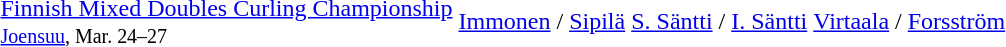<table>
<tr>
<td><a href='#'>Finnish Mixed Doubles Curling Championship</a> <br> <small><a href='#'>Joensuu</a>, Mar. 24–27</small></td>
<td><a href='#'>Immonen</a> / <a href='#'>Sipilä</a></td>
<td><a href='#'>S. Säntti</a> / <a href='#'>I. Säntti</a></td>
<td><a href='#'>Virtaala</a> / <a href='#'>Forsström</a></td>
</tr>
</table>
